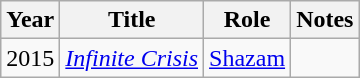<table class="wikitable">
<tr>
<th scope="col">Year</th>
<th scope="col">Title</th>
<th scope="col">Role</th>
<th scope="col" class="unsortable">Notes</th>
</tr>
<tr valign="top">
<td>2015</td>
<td><em><a href='#'>Infinite Crisis</a></em></td>
<td><a href='#'>Shazam</a></td>
<td></td>
</tr>
</table>
